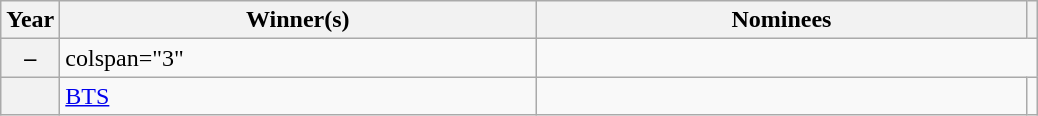<table class="wikitable sortable">
<tr>
<th scope="col" style="width:25px;">Year</th>
<th scope="col" style="width:310px;">Winner(s)</th>
<th scope="col" style="width:320px;">Nominees</th>
<th scope="col" class="unsortable"></th>
</tr>
<tr>
<th scope="row"> – </th>
<td>colspan="3" </td>
</tr>
<tr>
<th scope="row"></th>
<td><a href='#'>BTS</a></td>
<td></td>
<td align="center"></td>
</tr>
</table>
